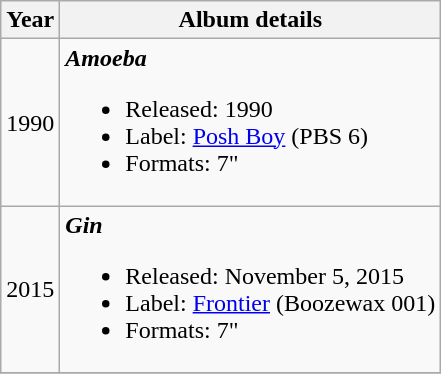<table class ="wikitable">
<tr>
<th>Year</th>
<th>Album details</th>
</tr>
<tr>
<td>1990</td>
<td><strong><em>Amoeba</em></strong><br><ul><li>Released: 1990</li><li>Label: <a href='#'>Posh Boy</a> (PBS 6)</li><li>Formats: 7"</li></ul></td>
</tr>
<tr>
<td>2015</td>
<td><strong><em>Gin</em></strong><br><ul><li>Released: November 5, 2015</li><li>Label: <a href='#'>Frontier</a> (Boozewax 001)</li><li>Formats: 7"</li></ul></td>
</tr>
<tr>
</tr>
</table>
